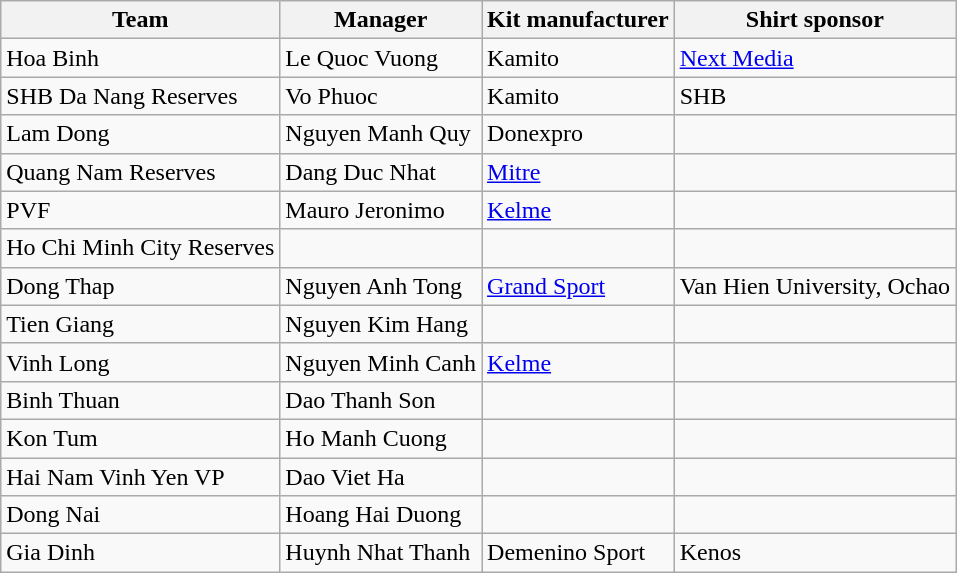<table class="wikitable sortable" style="text-align:left;">
<tr>
<th>Team</th>
<th>Manager</th>
<th>Kit manufacturer</th>
<th>Shirt sponsor</th>
</tr>
<tr>
<td>Hoa Binh</td>
<td>Le Quoc Vuong</td>
<td>Kamito</td>
<td><a href='#'>Next Media</a></td>
</tr>
<tr>
<td>SHB Da Nang Reserves</td>
<td>Vo Phuoc</td>
<td>Kamito</td>
<td>SHB</td>
</tr>
<tr>
<td>Lam Dong</td>
<td>Nguyen Manh Quy</td>
<td>Donexpro</td>
<td></td>
</tr>
<tr>
<td>Quang Nam Reserves</td>
<td>Dang Duc Nhat</td>
<td><a href='#'>Mitre</a></td>
<td></td>
</tr>
<tr>
<td>PVF</td>
<td>Mauro Jeronimo</td>
<td><a href='#'>Kelme</a></td>
<td></td>
</tr>
<tr>
<td>Ho Chi Minh City Reserves</td>
<td></td>
<td></td>
<td></td>
</tr>
<tr>
<td>Dong Thap</td>
<td>Nguyen Anh Tong</td>
<td><a href='#'>Grand Sport</a></td>
<td>Van Hien University, Ochao</td>
</tr>
<tr>
<td>Tien Giang</td>
<td>Nguyen Kim Hang</td>
<td></td>
<td></td>
</tr>
<tr>
<td>Vinh Long</td>
<td>Nguyen Minh Canh</td>
<td><a href='#'>Kelme</a></td>
<td></td>
</tr>
<tr>
<td>Binh Thuan</td>
<td>Dao Thanh Son</td>
<td></td>
<td></td>
</tr>
<tr>
<td>Kon Tum</td>
<td>Ho Manh Cuong</td>
<td></td>
<td></td>
</tr>
<tr>
<td>Hai Nam Vinh Yen VP</td>
<td>Dao Viet Ha</td>
<td></td>
<td></td>
</tr>
<tr>
<td>Dong Nai</td>
<td>Hoang Hai Duong</td>
<td></td>
<td></td>
</tr>
<tr>
<td>Gia Dinh</td>
<td>Huynh Nhat Thanh</td>
<td>Demenino Sport</td>
<td>Kenos</td>
</tr>
</table>
